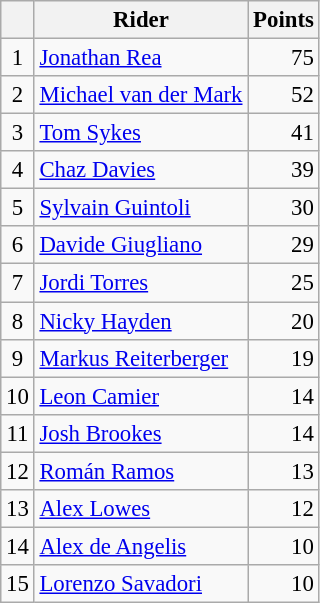<table class="wikitable" style="font-size: 95%;">
<tr>
<th></th>
<th>Rider</th>
<th>Points</th>
</tr>
<tr>
<td align=center>1</td>
<td> <a href='#'>Jonathan Rea</a></td>
<td align=right>75</td>
</tr>
<tr>
<td align=center>2</td>
<td> <a href='#'>Michael van der Mark</a></td>
<td align=right>52</td>
</tr>
<tr>
<td align=center>3</td>
<td> <a href='#'>Tom Sykes</a></td>
<td align=right>41</td>
</tr>
<tr>
<td align=center>4</td>
<td> <a href='#'>Chaz Davies</a></td>
<td align=right>39</td>
</tr>
<tr>
<td align=center>5</td>
<td> <a href='#'>Sylvain Guintoli</a></td>
<td align=right>30</td>
</tr>
<tr>
<td align=center>6</td>
<td> <a href='#'>Davide Giugliano</a></td>
<td align=right>29</td>
</tr>
<tr>
<td align=center>7</td>
<td> <a href='#'>Jordi Torres</a></td>
<td align=right>25</td>
</tr>
<tr>
<td align=center>8</td>
<td> <a href='#'>Nicky Hayden</a></td>
<td align=right>20</td>
</tr>
<tr>
<td align=center>9</td>
<td> <a href='#'>Markus Reiterberger</a></td>
<td align=right>19</td>
</tr>
<tr>
<td align=center>10</td>
<td> <a href='#'>Leon Camier</a></td>
<td align=right>14</td>
</tr>
<tr>
<td align=center>11</td>
<td> <a href='#'>Josh Brookes</a></td>
<td align=right>14</td>
</tr>
<tr>
<td align=center>12</td>
<td> <a href='#'>Román Ramos</a></td>
<td align=right>13</td>
</tr>
<tr>
<td align=center>13</td>
<td> <a href='#'>Alex Lowes</a></td>
<td align=right>12</td>
</tr>
<tr>
<td align=center>14</td>
<td> <a href='#'>Alex de Angelis</a></td>
<td align=right>10</td>
</tr>
<tr>
<td align=center>15</td>
<td> <a href='#'>Lorenzo Savadori</a></td>
<td align=right>10</td>
</tr>
</table>
